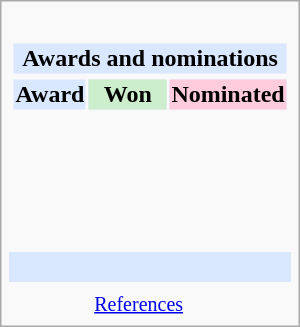<table class="infobox">
<tr>
</tr>
<tr>
<td colspan=3><br><table class="collapsible collapsed" width=100%>
<tr>
<th colspan=3 style="background-color: #D9E8FF; text-align:center;">Awards and nominations</th>
</tr>
<tr>
</tr>
<tr style="background:#d9e8ff; text-align:center;">
<td style="text-align: center;"><strong>Award</strong></td>
<td style="text-align:center; background:#cec; text- size:0.9em; width:50px;"><strong>Won</strong></td>
<td style="text-align:center; background:#fcd; text-size:0.9em; width:50px;"><strong>Nominated</strong></td>
</tr>
<tr>
<td style="text-align:center;"><br></td>
<td></td>
<td></td>
</tr>
<tr>
<td style="text-align:center;"><br></td>
<td></td>
<td></td>
</tr>
<tr>
<td style="text-align:center;"><br></td>
<td></td>
<td></td>
</tr>
<tr>
<td style="text-align:center;"><br></td>
<td></td>
<td></td>
</tr>
</table>
</td>
</tr>
<tr>
</tr>
<tr style="background:#d9e8ff;">
<td style="text-align:center;" colspan="3"><br></td>
</tr>
<tr>
<td></td>
<td></td>
<td></td>
</tr>
<tr>
<td colspan"3" style="font-size: smaller; text-align:center;"><a href='#'>References</a></td>
</tr>
</table>
